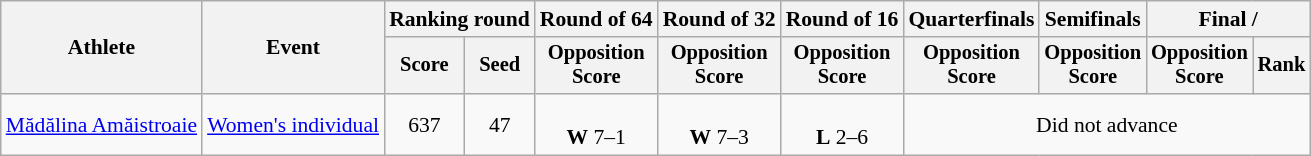<table class="wikitable" style="font-size:90%; text-align:center">
<tr>
<th rowspan=2>Athlete</th>
<th rowspan=2>Event</th>
<th colspan="2">Ranking round</th>
<th>Round of 64</th>
<th>Round of 32</th>
<th>Round of 16</th>
<th>Quarterfinals</th>
<th>Semifinals</th>
<th colspan="2">Final / </th>
</tr>
<tr style="font-size:95%">
<th>Score</th>
<th>Seed</th>
<th>Opposition<br>Score</th>
<th>Opposition<br>Score</th>
<th>Opposition<br>Score</th>
<th>Opposition<br>Score</th>
<th>Opposition<br>Score</th>
<th>Opposition<br>Score</th>
<th>Rank</th>
</tr>
<tr align=center>
<td align=left><a href='#'>Mădălina Amăistroaie</a></td>
<td align=left><a href='#'>Women's individual</a></td>
<td>637</td>
<td>47</td>
<td><br><strong>W</strong> 7–1</td>
<td> <br> <strong>W</strong> 7–3</td>
<td> <br><strong>L</strong> 2–6</td>
<td text-align=center colspan="4">Did not advance</td>
</tr>
</table>
